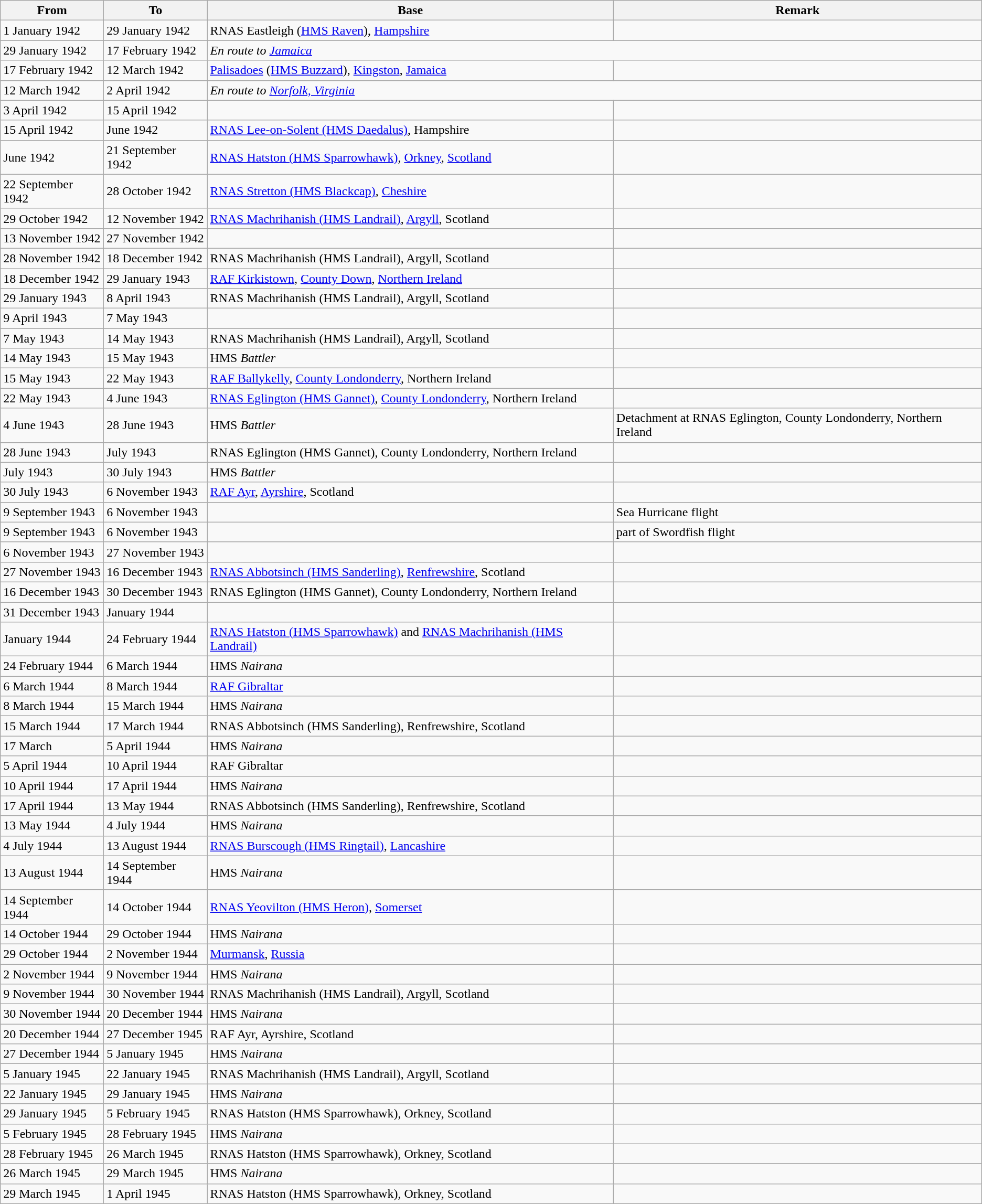<table class="wikitable">
<tr>
<th>From</th>
<th>To</th>
<th>Base</th>
<th>Remark</th>
</tr>
<tr>
<td>1 January 1942</td>
<td>29 January 1942</td>
<td>RNAS Eastleigh (<a href='#'>HMS Raven</a>), <a href='#'>Hampshire</a></td>
<td></td>
</tr>
<tr>
<td>29 January 1942</td>
<td>17 February 1942</td>
<td colspan=2><em>En route to <a href='#'>Jamaica</a></em></td>
</tr>
<tr>
<td>17 February 1942</td>
<td>12 March 1942</td>
<td><a href='#'>Palisadoes</a> (<a href='#'>HMS Buzzard</a>), <a href='#'>Kingston</a>, <a href='#'>Jamaica</a></td>
<td></td>
</tr>
<tr>
<td>12 March 1942</td>
<td>2 April 1942</td>
<td colspan=2><em>En route to <a href='#'>Norfolk, Virginia</a></em></td>
</tr>
<tr>
<td>3 April 1942</td>
<td>15 April 1942</td>
<td></td>
<td></td>
</tr>
<tr>
<td>15 April 1942</td>
<td>June 1942</td>
<td><a href='#'>RNAS Lee-on-Solent (HMS Daedalus)</a>, Hampshire</td>
<td></td>
</tr>
<tr>
<td>June 1942</td>
<td>21 September 1942</td>
<td><a href='#'>RNAS Hatston (HMS Sparrowhawk)</a>, <a href='#'>Orkney</a>, <a href='#'>Scotland</a></td>
<td></td>
</tr>
<tr>
<td>22 September 1942</td>
<td>28 October 1942</td>
<td><a href='#'>RNAS Stretton (HMS Blackcap)</a>, <a href='#'>Cheshire</a></td>
<td></td>
</tr>
<tr>
<td>29 October 1942</td>
<td>12 November 1942</td>
<td><a href='#'>RNAS Machrihanish (HMS Landrail)</a>, <a href='#'>Argyll</a>, Scotland</td>
<td></td>
</tr>
<tr>
<td>13 November 1942</td>
<td>27 November 1942</td>
<td></td>
<td></td>
</tr>
<tr>
<td>28 November 1942</td>
<td>18 December 1942</td>
<td>RNAS Machrihanish (HMS Landrail), Argyll, Scotland</td>
<td></td>
</tr>
<tr>
<td>18 December 1942</td>
<td>29 January 1943</td>
<td><a href='#'>RAF Kirkistown</a>, <a href='#'>County Down</a>, <a href='#'>Northern Ireland</a></td>
<td></td>
</tr>
<tr>
<td>29 January 1943</td>
<td>8 April 1943</td>
<td>RNAS Machrihanish (HMS Landrail), Argyll, Scotland</td>
<td></td>
</tr>
<tr>
<td>9 April 1943</td>
<td>7 May 1943</td>
<td></td>
<td></td>
</tr>
<tr>
<td>7 May 1943</td>
<td>14 May 1943</td>
<td>RNAS Machrihanish (HMS Landrail), Argyll, Scotland</td>
<td></td>
</tr>
<tr>
<td>14 May 1943</td>
<td>15 May 1943</td>
<td>HMS <em>Battler</em></td>
<td></td>
</tr>
<tr>
<td>15 May 1943</td>
<td>22 May 1943</td>
<td><a href='#'>RAF Ballykelly</a>, <a href='#'>County Londonderry</a>, Northern Ireland</td>
<td></td>
</tr>
<tr>
<td>22 May 1943</td>
<td>4 June 1943</td>
<td><a href='#'>RNAS Eglington (HMS Gannet)</a>, <a href='#'>County Londonderry</a>, Northern Ireland</td>
<td></td>
</tr>
<tr>
<td>4 June 1943</td>
<td>28 June 1943</td>
<td>HMS <em>Battler</em></td>
<td>Detachment at RNAS Eglington, County Londonderry, Northern Ireland</td>
</tr>
<tr>
<td>28 June 1943</td>
<td>July 1943</td>
<td>RNAS Eglington (HMS Gannet), County Londonderry, Northern Ireland</td>
<td></td>
</tr>
<tr>
<td>July 1943</td>
<td>30 July 1943</td>
<td>HMS <em>Battler</em></td>
<td></td>
</tr>
<tr>
<td>30 July 1943</td>
<td>6 November 1943</td>
<td><a href='#'>RAF Ayr</a>, <a href='#'>Ayrshire</a>, Scotland</td>
<td></td>
</tr>
<tr>
<td>9 September 1943</td>
<td>6 November 1943</td>
<td></td>
<td>Sea Hurricane flight</td>
</tr>
<tr>
<td>9 September 1943</td>
<td>6 November 1943</td>
<td></td>
<td>part of Swordfish flight</td>
</tr>
<tr>
<td>6 November 1943</td>
<td>27 November 1943</td>
<td></td>
<td></td>
</tr>
<tr>
<td>27 November 1943</td>
<td>16 December 1943</td>
<td><a href='#'>RNAS Abbotsinch (HMS Sanderling)</a>, <a href='#'>Renfrewshire</a>, Scotland</td>
<td></td>
</tr>
<tr>
<td>16 December 1943</td>
<td>30 December 1943</td>
<td>RNAS Eglington (HMS Gannet), County Londonderry, Northern Ireland</td>
<td></td>
</tr>
<tr>
<td>31 December 1943</td>
<td>January 1944</td>
<td></td>
<td></td>
</tr>
<tr>
<td>January 1944</td>
<td>24 February 1944</td>
<td><a href='#'>RNAS Hatston (HMS Sparrowhawk)</a> and <a href='#'>RNAS Machrihanish (HMS Landrail)</a></td>
<td></td>
</tr>
<tr>
<td>24 February 1944</td>
<td>6 March 1944</td>
<td>HMS <em>Nairana</em></td>
<td></td>
</tr>
<tr>
<td>6 March 1944</td>
<td>8 March 1944</td>
<td><a href='#'>RAF Gibraltar</a></td>
<td></td>
</tr>
<tr>
<td>8 March 1944</td>
<td>15 March 1944</td>
<td>HMS <em>Nairana</em></td>
<td></td>
</tr>
<tr>
<td>15 March 1944</td>
<td>17 March 1944</td>
<td>RNAS Abbotsinch (HMS Sanderling), Renfrewshire, Scotland</td>
<td></td>
</tr>
<tr>
<td>17 March</td>
<td>5 April 1944</td>
<td>HMS <em>Nairana</em></td>
<td></td>
</tr>
<tr>
<td>5 April 1944</td>
<td>10 April 1944</td>
<td>RAF Gibraltar</td>
<td></td>
</tr>
<tr>
<td>10 April 1944</td>
<td>17 April 1944</td>
<td>HMS <em>Nairana</em></td>
<td></td>
</tr>
<tr>
<td>17 April 1944</td>
<td>13 May 1944</td>
<td>RNAS Abbotsinch (HMS Sanderling), Renfrewshire, Scotland</td>
<td></td>
</tr>
<tr>
<td>13 May 1944</td>
<td>4 July 1944</td>
<td>HMS <em>Nairana</em></td>
<td></td>
</tr>
<tr>
<td>4 July 1944</td>
<td>13 August 1944</td>
<td><a href='#'>RNAS Burscough (HMS Ringtail)</a>, <a href='#'>Lancashire</a></td>
<td></td>
</tr>
<tr>
<td>13 August 1944</td>
<td>14 September 1944</td>
<td>HMS <em>Nairana</em></td>
<td></td>
</tr>
<tr>
<td>14 September 1944</td>
<td>14 October 1944</td>
<td><a href='#'>RNAS Yeovilton (HMS Heron)</a>, <a href='#'>Somerset</a></td>
<td></td>
</tr>
<tr>
<td>14 October 1944</td>
<td>29 October 1944</td>
<td>HMS <em>Nairana</em></td>
<td></td>
</tr>
<tr>
<td>29 October 1944</td>
<td>2 November 1944</td>
<td><a href='#'>Murmansk</a>, <a href='#'>Russia</a></td>
<td></td>
</tr>
<tr>
<td>2 November 1944</td>
<td>9 November 1944</td>
<td>HMS <em>Nairana</em></td>
<td></td>
</tr>
<tr>
<td>9 November 1944</td>
<td>30 November 1944</td>
<td>RNAS Machrihanish (HMS Landrail), Argyll, Scotland</td>
<td></td>
</tr>
<tr>
<td>30 November 1944</td>
<td>20 December 1944</td>
<td>HMS <em>Nairana</em></td>
<td></td>
</tr>
<tr>
<td>20 December 1944</td>
<td>27 December 1945</td>
<td>RAF Ayr, Ayrshire, Scotland</td>
<td></td>
</tr>
<tr>
<td>27 December 1944</td>
<td>5 January 1945</td>
<td>HMS <em>Nairana</em></td>
<td></td>
</tr>
<tr>
<td>5 January 1945</td>
<td>22 January 1945</td>
<td>RNAS Machrihanish (HMS Landrail), Argyll, Scotland</td>
<td></td>
</tr>
<tr>
<td>22 January 1945</td>
<td>29 January 1945</td>
<td>HMS <em>Nairana</em></td>
<td></td>
</tr>
<tr>
<td>29 January 1945</td>
<td>5 February 1945</td>
<td>RNAS Hatston (HMS Sparrowhawk), Orkney, Scotland</td>
<td></td>
</tr>
<tr>
<td>5 February 1945</td>
<td>28 February 1945</td>
<td>HMS <em>Nairana</em></td>
<td></td>
</tr>
<tr>
<td>28 February 1945</td>
<td>26 March 1945</td>
<td>RNAS Hatston (HMS Sparrowhawk), Orkney, Scotland</td>
<td></td>
</tr>
<tr>
<td>26 March 1945</td>
<td>29 March 1945</td>
<td>HMS <em>Nairana</em></td>
<td></td>
</tr>
<tr>
<td>29 March 1945</td>
<td>1 April 1945</td>
<td>RNAS Hatston (HMS Sparrowhawk), Orkney, Scotland</td>
<td></td>
</tr>
</table>
